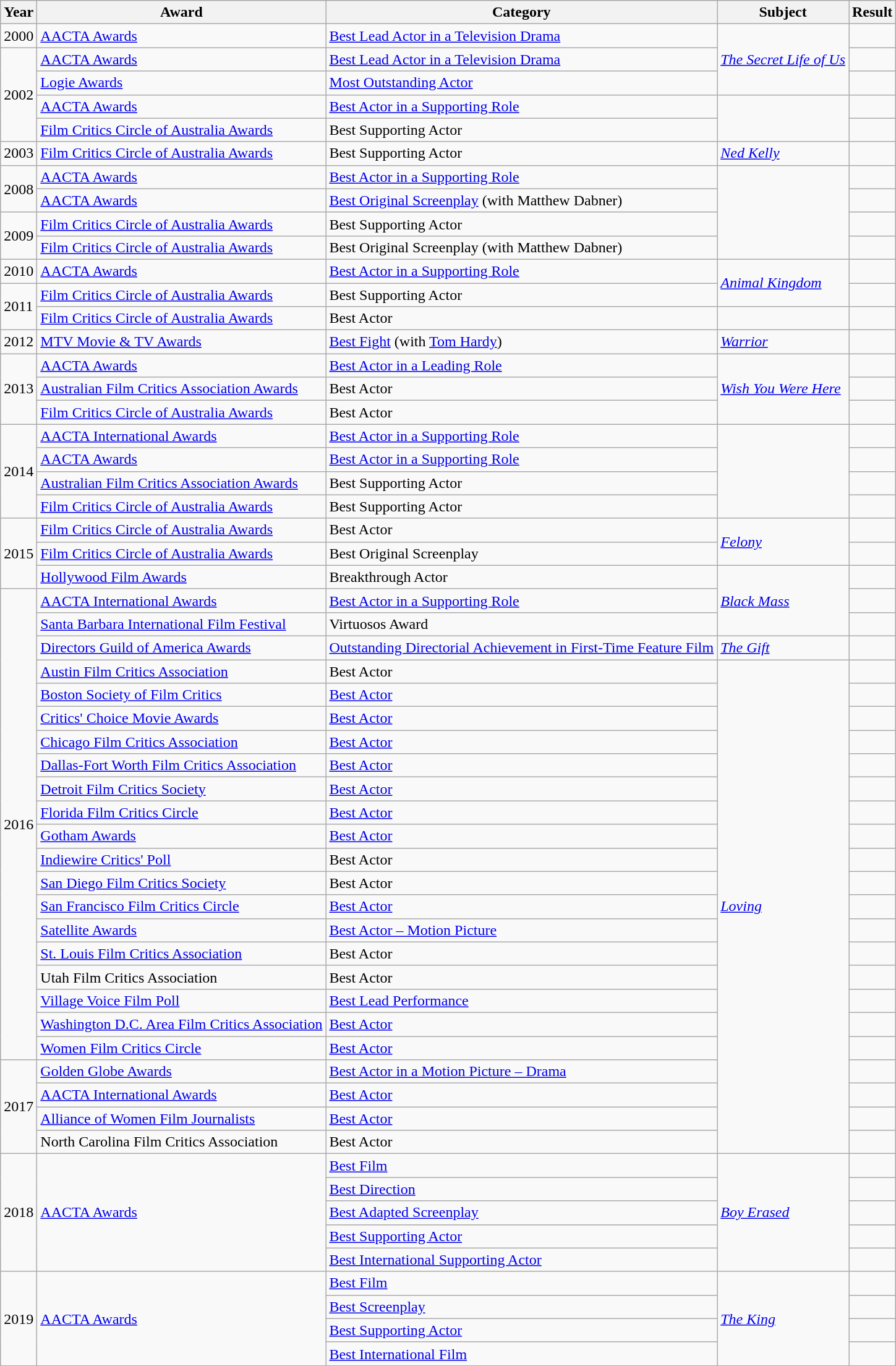<table class="wikitable sortable plainrowheaders">
<tr>
<th scope="col">Year</th>
<th scope="col">Award</th>
<th scope="col">Category</th>
<th scope="col">Subject</th>
<th scope="col">Result</th>
</tr>
<tr>
<td>2000</td>
<td><a href='#'>AACTA Awards</a></td>
<td><a href='#'>Best Lead Actor in a Television Drama</a></td>
<td rowspan="3"><em><a href='#'>The Secret Life of Us</a></em></td>
<td></td>
</tr>
<tr>
<td rowspan="4">2002</td>
<td><a href='#'>AACTA Awards</a></td>
<td><a href='#'>Best Lead Actor in a Television Drama</a></td>
<td></td>
</tr>
<tr>
<td><a href='#'>Logie Awards</a></td>
<td><a href='#'>Most Outstanding Actor</a></td>
<td></td>
</tr>
<tr>
<td><a href='#'>AACTA Awards</a></td>
<td><a href='#'>Best Actor in a Supporting Role</a></td>
<td rowspan="2"><em></em></td>
<td></td>
</tr>
<tr>
<td><a href='#'>Film Critics Circle of Australia Awards</a></td>
<td>Best Supporting Actor</td>
<td></td>
</tr>
<tr>
<td>2003</td>
<td><a href='#'>Film Critics Circle of Australia Awards</a></td>
<td>Best Supporting Actor</td>
<td><em><a href='#'>Ned Kelly</a></em></td>
<td></td>
</tr>
<tr>
<td rowspan="2">2008</td>
<td><a href='#'>AACTA Awards</a></td>
<td><a href='#'>Best Actor in a Supporting Role</a></td>
<td rowspan="4"><em></em></td>
<td></td>
</tr>
<tr>
<td><a href='#'>AACTA Awards</a></td>
<td><a href='#'>Best Original Screenplay</a> (with Matthew Dabner)</td>
<td></td>
</tr>
<tr>
<td rowspan="2">2009</td>
<td><a href='#'>Film Critics Circle of Australia Awards</a></td>
<td>Best Supporting Actor</td>
<td></td>
</tr>
<tr>
<td><a href='#'>Film Critics Circle of Australia Awards</a></td>
<td>Best Original Screenplay (with Matthew Dabner)</td>
<td></td>
</tr>
<tr>
<td>2010</td>
<td><a href='#'>AACTA Awards</a></td>
<td><a href='#'>Best Actor in a Supporting Role</a></td>
<td rowspan="2"><em><a href='#'>Animal Kingdom</a></em></td>
<td></td>
</tr>
<tr>
<td rowspan="2">2011</td>
<td><a href='#'>Film Critics Circle of Australia Awards</a></td>
<td>Best Supporting Actor</td>
<td></td>
</tr>
<tr>
<td><a href='#'>Film Critics Circle of Australia Awards</a></td>
<td>Best Actor</td>
<td><em></em></td>
<td></td>
</tr>
<tr>
<td>2012</td>
<td><a href='#'>MTV Movie & TV Awards</a></td>
<td><a href='#'>Best Fight</a> (with <a href='#'>Tom Hardy</a>)</td>
<td><em><a href='#'>Warrior</a></em></td>
<td></td>
</tr>
<tr>
<td rowspan="3">2013</td>
<td><a href='#'>AACTA Awards</a></td>
<td><a href='#'>Best Actor in a Leading Role</a></td>
<td rowspan="3"><em><a href='#'>Wish You Were Here</a></em></td>
<td></td>
</tr>
<tr>
<td><a href='#'>Australian Film Critics Association Awards</a></td>
<td>Best Actor</td>
<td></td>
</tr>
<tr>
<td><a href='#'>Film Critics Circle of Australia Awards</a></td>
<td>Best Actor</td>
<td></td>
</tr>
<tr>
<td rowspan="4">2014</td>
<td><a href='#'>AACTA International Awards</a></td>
<td><a href='#'>Best Actor in a Supporting Role</a></td>
<td rowspan="4"><em></em></td>
<td></td>
</tr>
<tr>
<td><a href='#'>AACTA Awards</a></td>
<td><a href='#'>Best Actor in a Supporting Role</a></td>
<td></td>
</tr>
<tr>
<td><a href='#'>Australian Film Critics Association Awards</a></td>
<td>Best Supporting Actor</td>
<td></td>
</tr>
<tr>
<td><a href='#'>Film Critics Circle of Australia Awards</a></td>
<td>Best Supporting Actor</td>
<td></td>
</tr>
<tr>
<td rowspan="3">2015</td>
<td><a href='#'>Film Critics Circle of Australia Awards</a></td>
<td>Best Actor</td>
<td rowspan="2"><em><a href='#'>Felony</a></em></td>
<td></td>
</tr>
<tr>
<td><a href='#'>Film Critics Circle of Australia Awards</a></td>
<td>Best Original Screenplay</td>
<td></td>
</tr>
<tr>
<td><a href='#'>Hollywood Film Awards</a></td>
<td>Breakthrough Actor</td>
<td rowspan="3"><em><a href='#'>Black Mass</a></em></td>
<td></td>
</tr>
<tr>
<td rowspan="20">2016</td>
<td><a href='#'>AACTA International Awards</a></td>
<td><a href='#'>Best Actor in a Supporting Role</a></td>
<td></td>
</tr>
<tr>
<td><a href='#'>Santa Barbara International Film Festival</a></td>
<td>Virtuosos Award</td>
<td></td>
</tr>
<tr>
<td><a href='#'>Directors Guild of America Awards</a></td>
<td><a href='#'>Outstanding Directorial Achievement in First-Time Feature Film</a></td>
<td><em><a href='#'>The Gift</a></em></td>
<td></td>
</tr>
<tr>
<td><a href='#'>Austin Film Critics Association</a></td>
<td>Best Actor</td>
<td rowspan="21"><em><a href='#'>Loving</a></em></td>
<td></td>
</tr>
<tr>
<td><a href='#'>Boston Society of Film Critics</a></td>
<td><a href='#'>Best Actor</a></td>
<td></td>
</tr>
<tr>
<td><a href='#'>Critics' Choice Movie Awards</a></td>
<td><a href='#'>Best Actor</a></td>
<td></td>
</tr>
<tr>
<td><a href='#'>Chicago Film Critics Association</a></td>
<td><a href='#'>Best Actor</a></td>
<td></td>
</tr>
<tr>
<td><a href='#'>Dallas-Fort Worth Film Critics Association</a></td>
<td><a href='#'>Best Actor</a></td>
<td></td>
</tr>
<tr>
<td><a href='#'>Detroit Film Critics Society</a></td>
<td><a href='#'>Best Actor</a></td>
<td></td>
</tr>
<tr>
<td><a href='#'>Florida Film Critics Circle</a></td>
<td><a href='#'>Best Actor</a></td>
<td></td>
</tr>
<tr>
<td><a href='#'>Gotham Awards</a></td>
<td><a href='#'>Best Actor</a></td>
<td></td>
</tr>
<tr>
<td><a href='#'>Indiewire Critics' Poll</a></td>
<td>Best Actor</td>
<td></td>
</tr>
<tr>
<td><a href='#'>San Diego Film Critics Society</a></td>
<td>Best Actor</td>
<td></td>
</tr>
<tr>
<td><a href='#'>San Francisco Film Critics Circle</a></td>
<td><a href='#'>Best Actor</a></td>
<td></td>
</tr>
<tr>
<td><a href='#'>Satellite Awards</a></td>
<td><a href='#'>Best Actor – Motion Picture</a></td>
<td></td>
</tr>
<tr>
<td><a href='#'>St. Louis Film Critics Association</a></td>
<td>Best Actor</td>
<td></td>
</tr>
<tr>
<td>Utah Film Critics Association</td>
<td>Best Actor</td>
<td></td>
</tr>
<tr>
<td><a href='#'>Village Voice Film Poll</a></td>
<td><a href='#'>Best Lead Performance</a></td>
<td></td>
</tr>
<tr>
<td><a href='#'>Washington D.C. Area Film Critics Association</a></td>
<td><a href='#'>Best Actor</a></td>
<td></td>
</tr>
<tr>
<td><a href='#'>Women Film Critics Circle</a></td>
<td><a href='#'>Best Actor</a></td>
<td></td>
</tr>
<tr>
<td rowspan="4">2017</td>
<td><a href='#'>Golden Globe Awards</a></td>
<td><a href='#'>Best Actor in a Motion Picture – Drama</a></td>
<td></td>
</tr>
<tr>
<td><a href='#'>AACTA International Awards</a></td>
<td><a href='#'>Best Actor</a></td>
<td></td>
</tr>
<tr>
<td><a href='#'>Alliance of Women Film Journalists</a></td>
<td><a href='#'>Best Actor</a></td>
<td></td>
</tr>
<tr>
<td>North Carolina Film Critics Association</td>
<td>Best Actor</td>
<td></td>
</tr>
<tr>
<td rowspan="5">2018</td>
<td rowspan="5"><a href='#'>AACTA Awards</a></td>
<td><a href='#'>Best Film</a></td>
<td rowspan="5"><em><a href='#'>Boy Erased</a></em></td>
<td></td>
</tr>
<tr>
<td><a href='#'>Best Direction</a></td>
<td></td>
</tr>
<tr>
<td><a href='#'>Best Adapted Screenplay</a></td>
<td></td>
</tr>
<tr>
<td><a href='#'>Best Supporting Actor</a></td>
<td></td>
</tr>
<tr>
<td><a href='#'>Best International Supporting Actor</a></td>
<td></td>
</tr>
<tr>
<td rowspan="4">2019</td>
<td rowspan="4"><a href='#'>AACTA Awards</a></td>
<td><a href='#'>Best Film</a></td>
<td rowspan="4"><em><a href='#'>The King</a></em></td>
<td></td>
</tr>
<tr>
<td><a href='#'>Best Screenplay</a></td>
<td></td>
</tr>
<tr>
<td><a href='#'>Best Supporting Actor</a></td>
<td></td>
</tr>
<tr>
<td><a href='#'>Best International Film</a></td>
<td></td>
</tr>
<tr>
</tr>
</table>
